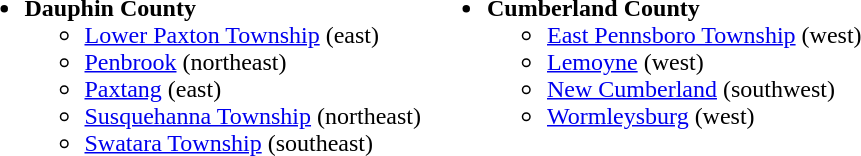<table>
<tr>
<td valign=top><br><ul><li><strong>Dauphin County</strong><ul><li><a href='#'>Lower Paxton Township</a> (east)</li><li><a href='#'>Penbrook</a> (northeast)</li><li><a href='#'>Paxtang</a> (east)</li><li><a href='#'>Susquehanna Township</a> (northeast)</li><li><a href='#'>Swatara Township</a> (southeast)</li></ul></li></ul></td>
<td valign=top><br><ul><li><strong>Cumberland County</strong><ul><li><a href='#'>East Pennsboro Township</a> (west)</li><li><a href='#'>Lemoyne</a> (west)</li><li><a href='#'>New Cumberland</a> (southwest)</li><li><a href='#'>Wormleysburg</a> (west)</li></ul></li></ul></td>
</tr>
</table>
